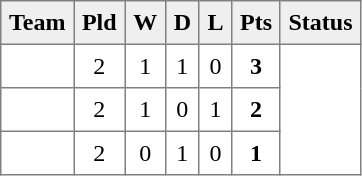<table style=border-collapse:collapse border=1 cellspacing=0 cellpadding=5>
<tr align=center bgcolor=#efefef>
<th>Team</th>
<th>Pld</th>
<th>W</th>
<th>D</th>
<th>L</th>
<th>Pts</th>
<th>Status</th>
</tr>
<tr align=center style="background:#FFFFFF;">
<td style="text-align:left;"> </td>
<td>2</td>
<td>1</td>
<td>1</td>
<td>0</td>
<td><strong>3</strong></td>
<td rowspan=3></td>
</tr>
<tr align=center style="background:#FFFFFF;">
<td style="text-align:left;"> </td>
<td>2</td>
<td>1</td>
<td>0</td>
<td>1</td>
<td><strong>2</strong></td>
</tr>
<tr align=center style="background:#FFFFFF;">
<td style="text-align:left;"> </td>
<td>2</td>
<td>0</td>
<td>1</td>
<td>0</td>
<td><strong>1</strong></td>
</tr>
</table>
